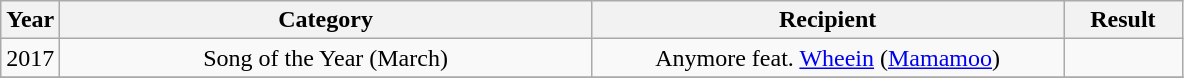<table class="wikitable" style="text-align:center">
<tr>
<th width="5%">Year</th>
<th width="45%">Category</th>
<th width="40%">Recipient</th>
<th width="10%">Result</th>
</tr>
<tr>
<td>2017</td>
<td>Song of the Year (March)</td>
<td>Anymore feat. <a href='#'>Wheein</a> (<a href='#'>Mamamoo</a>)</td>
<td></td>
</tr>
<tr>
</tr>
</table>
